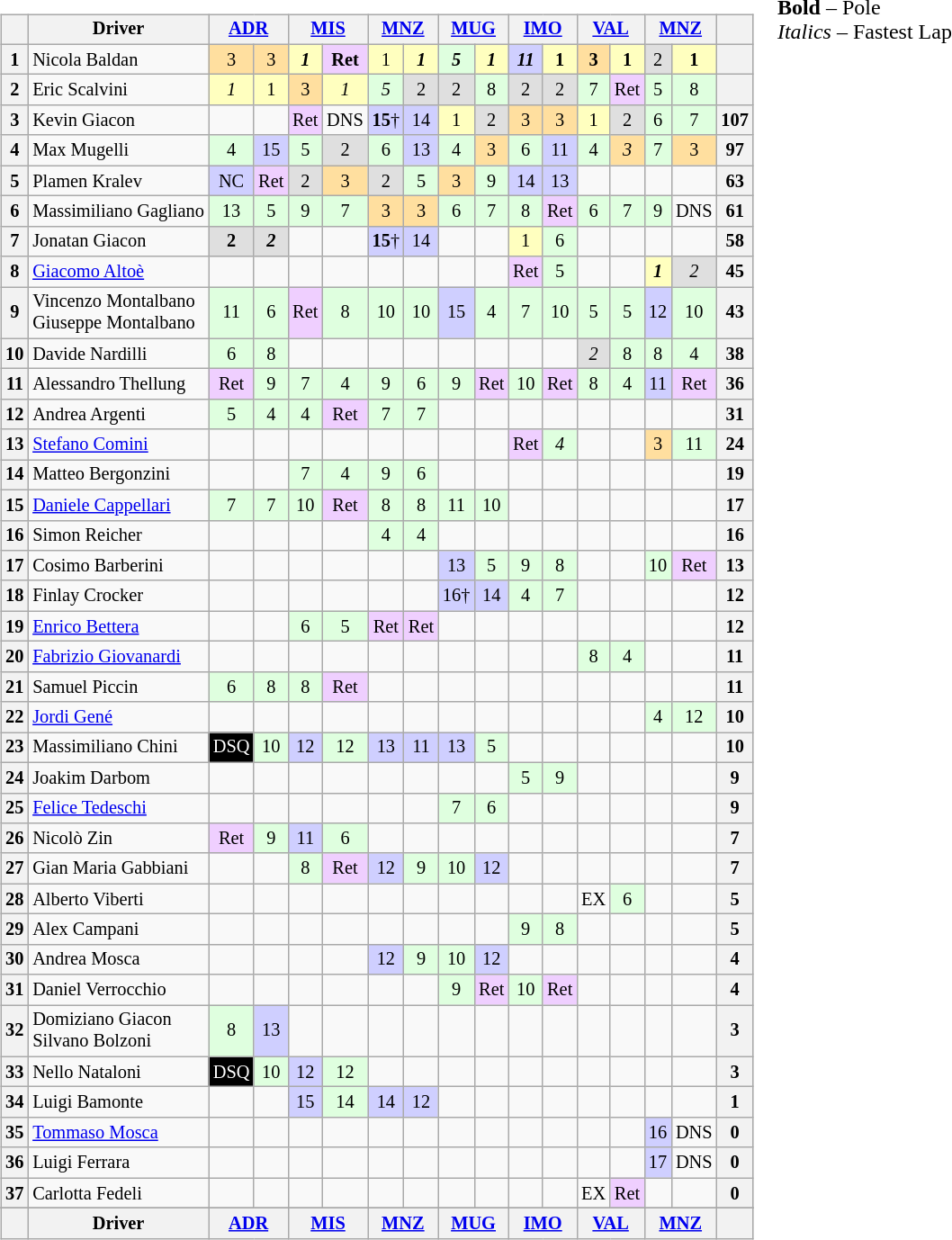<table>
<tr>
<td valign="top"><br><table align=left| class="wikitable" style="font-size: 85%; text-align: center">
<tr valign="top">
<th valign=middle></th>
<th valign=middle>Driver</th>
<th colspan=2><a href='#'>ADR</a></th>
<th colspan=2><a href='#'>MIS</a></th>
<th colspan=2><a href='#'>MNZ</a></th>
<th colspan=2><a href='#'>MUG</a></th>
<th colspan=2><a href='#'>IMO</a></th>
<th colspan=2><a href='#'>VAL</a></th>
<th colspan=2><a href='#'>MNZ</a></th>
<th valign=middle>  </th>
</tr>
<tr>
<th>1</th>
<td align="left"> Nicola Baldan</td>
<td style="background:#ffdf9f;">3</td>
<td style="background:#ffdf9f;">3</td>
<td style="background:#ffffbf;"><strong><em>1</em></strong></td>
<td style="background:#efcfff;"><strong>Ret</strong></td>
<td style="background:#ffffbf;">1</td>
<td style="background:#ffffbf;"><strong><em>1</em></strong></td>
<td style="background:#dfffdf;"><strong><em>5</em></strong></td>
<td style="background:#ffffbf;"><strong><em>1</em></strong></td>
<td style="background:#cfcfff;"><strong><em>11</em></strong></td>
<td style="background:#ffffbf;"><strong>1</strong></td>
<td style="background:#ffdf9f;"><strong>3</strong></td>
<td style="background:#ffffbf;"><strong>1</strong></td>
<td style="background:#dfdfdf;">2</td>
<td style="background:#ffffbf;"><strong>1</strong></td>
<th></th>
</tr>
<tr>
<th>2</th>
<td align="left"> Eric Scalvini</td>
<td style="background:#ffffbf;"><em>1</em></td>
<td style="background:#ffffbf;">1</td>
<td style="background:#ffdf9f;">3</td>
<td style="background:#ffffbf;"><em>1</em></td>
<td style="background:#dfffdf;"><em>5</em></td>
<td style="background:#dfdfdf;">2</td>
<td style="background:#dfdfdf;">2</td>
<td style="background:#dfffdf;">8</td>
<td style="background:#dfdfdf;">2</td>
<td style="background:#dfdfdf;">2</td>
<td style="background:#dfffdf;">7</td>
<td style="background:#efcfff;">Ret</td>
<td style="background:#dfffdf;">5</td>
<td style="background:#dfffdf;">8</td>
<th></th>
</tr>
<tr>
<th>3</th>
<td align="left"> Kevin Giacon</td>
<td></td>
<td></td>
<td style="background:#efcfff;">Ret</td>
<td>DNS</td>
<td style="background:#cfcfff;"><strong>15</strong>†</td>
<td style="background:#cfcfff;">14</td>
<td style="background:#ffffbf;">1</td>
<td style="background:#dfdfdf;">2</td>
<td style="background:#ffdf9f;">3</td>
<td style="background:#ffdf9f;">3</td>
<td style="background:#ffffbf;">1</td>
<td style="background:#dfdfdf;">2</td>
<td style="background:#dfffdf;">6</td>
<td style="background:#dfffdf;">7</td>
<th>107</th>
</tr>
<tr>
<th>4</th>
<td align="left"> Max Mugelli</td>
<td style="background:#dfffdf;">4</td>
<td style="background:#cfcfff;">15</td>
<td style="background:#dfffdf;">5</td>
<td style="background:#dfdfdf;">2</td>
<td style="background:#dfffdf;">6</td>
<td style="background:#cfcfff;">13</td>
<td style="background:#dfffdf;">4</td>
<td style="background:#ffdf9f;">3</td>
<td style="background:#dfffdf;">6</td>
<td style="background:#cfcfff;">11</td>
<td style="background:#dfffdf;">4</td>
<td style="background:#ffdf9f;"><em>3</em></td>
<td style="background:#dfffdf;">7</td>
<td style="background:#ffdf9f;">3</td>
<th>97</th>
</tr>
<tr>
<th>5</th>
<td align="left"> Plamen Kralev</td>
<td style="background:#cfcfff;">NC</td>
<td style="background:#efcfff;">Ret</td>
<td style="background:#dfdfdf;">2</td>
<td style="background:#ffdf9f;">3</td>
<td style="background:#dfdfdf;">2</td>
<td style="background:#dfffdf;">5</td>
<td style="background:#ffdf9f;">3</td>
<td style="background:#dfffdf;">9</td>
<td style="background:#cfcfff;">14</td>
<td style="background:#cfcfff;">13</td>
<td></td>
<td></td>
<td></td>
<td></td>
<th>63</th>
</tr>
<tr>
<th>6</th>
<td align="left"> Massimiliano Gagliano</td>
<td style="background:#dfffdf;">13</td>
<td style="background:#dfffdf;">5</td>
<td style="background:#dfffdf;">9</td>
<td style="background:#dfffdf;">7</td>
<td style="background:#ffdf9f;">3</td>
<td style="background:#ffdf9f;">3</td>
<td style="background:#dfffdf;">6</td>
<td style="background:#dfffdf;">7</td>
<td style="background:#dfffdf;">8</td>
<td style="background:#efcfff;">Ret</td>
<td style="background:#dfffdf;">6</td>
<td style="background:#dfffdf;">7</td>
<td style="background:#dfffdf;">9</td>
<td>DNS</td>
<th>61</th>
</tr>
<tr>
<th>7</th>
<td align="left"> Jonatan Giacon</td>
<td style="background:#dfdfdf;"><strong>2</strong></td>
<td style="background:#dfdfdf;"><strong><em>2</em></strong></td>
<td></td>
<td></td>
<td style="background:#cfcfff;"><strong>15</strong>†</td>
<td style="background:#cfcfff;">14</td>
<td></td>
<td></td>
<td style="background:#ffffbf;">1</td>
<td style="background:#dfffdf;">6</td>
<td></td>
<td></td>
<td></td>
<td></td>
<th>58</th>
</tr>
<tr>
<th>8</th>
<td align="left"> <a href='#'>Giacomo Altoè</a></td>
<td></td>
<td></td>
<td></td>
<td></td>
<td></td>
<td></td>
<td></td>
<td></td>
<td style="background:#efcfff;">Ret</td>
<td style="background:#dfffdf;">5</td>
<td></td>
<td></td>
<td style="background:#ffffbf;"><strong><em>1</em></strong></td>
<td style="background:#dfdfdf;"><em>2</em></td>
<th>45</th>
</tr>
<tr>
<th>9</th>
<td align="left"> Vincenzo Montalbano<br> Giuseppe Montalbano</td>
<td style="background:#dfffdf;">11</td>
<td style="background:#dfffdf;">6</td>
<td style="background:#efcfff;">Ret</td>
<td style="background:#dfffdf;">8</td>
<td style="background:#dfffdf;">10</td>
<td style="background:#dfffdf;">10</td>
<td style="background:#cfcfff;">15</td>
<td style="background:#dfffdf;">4</td>
<td style="background:#dfffdf;">7</td>
<td style="background:#dfffdf;">10</td>
<td style="background:#dfffdf;">5</td>
<td style="background:#dfffdf;">5</td>
<td style="background:#cfcfff;">12</td>
<td style="background:#dfffdf;">10</td>
<th>43</th>
</tr>
<tr>
<th>10</th>
<td align="left"> Davide Nardilli</td>
<td style="background:#dfffdf;">6</td>
<td style="background:#dfffdf;">8</td>
<td></td>
<td></td>
<td></td>
<td></td>
<td></td>
<td></td>
<td></td>
<td></td>
<td style="background:#dfdfdf;"><em>2</em></td>
<td style="background:#dfffdf;">8</td>
<td style="background:#dfffdf;">8</td>
<td style="background:#dfffdf;">4</td>
<th>38</th>
</tr>
<tr>
<th>11</th>
<td align="left"> Alessandro Thellung</td>
<td style="background:#efcfff;">Ret</td>
<td style="background:#dfffdf;">9</td>
<td style="background:#dfffdf;">7</td>
<td style="background:#dfffdf;">4</td>
<td style="background:#dfffdf;">9</td>
<td style="background:#dfffdf;">6</td>
<td style="background:#dfffdf;">9</td>
<td style="background:#efcfff;">Ret</td>
<td style="background:#dfffdf;">10</td>
<td style="background:#efcfff;">Ret</td>
<td style="background:#dfffdf;">8</td>
<td style="background:#dfffdf;">4</td>
<td style="background:#cfcfff;">11</td>
<td style="background:#efcfff;">Ret</td>
<th>36</th>
</tr>
<tr>
<th>12</th>
<td align="left"> Andrea Argenti</td>
<td style="background:#dfffdf;">5</td>
<td style="background:#dfffdf;">4</td>
<td style="background:#dfffdf;">4</td>
<td style="background:#efcfff;">Ret</td>
<td style="background:#dfffdf;">7</td>
<td style="background:#dfffdf;">7</td>
<td></td>
<td></td>
<td></td>
<td></td>
<td></td>
<td></td>
<td></td>
<td></td>
<th>31</th>
</tr>
<tr>
<th>13</th>
<td align="left"> <a href='#'>Stefano Comini</a></td>
<td></td>
<td></td>
<td></td>
<td></td>
<td></td>
<td></td>
<td></td>
<td></td>
<td style="background:#efcfff;">Ret</td>
<td style="background:#dfffdf;"><em>4</em></td>
<td></td>
<td></td>
<td style="background:#ffdf9f;">3</td>
<td style="background:#dfffdf;">11</td>
<th>24</th>
</tr>
<tr>
<th>14</th>
<td align="left"> Matteo Bergonzini</td>
<td></td>
<td></td>
<td style="background:#dfffdf;">7</td>
<td style="background:#dfffdf;">4</td>
<td style="background:#dfffdf;">9</td>
<td style="background:#dfffdf;">6</td>
<td></td>
<td></td>
<td></td>
<td></td>
<td></td>
<td></td>
<td></td>
<td></td>
<th>19</th>
</tr>
<tr>
<th>15</th>
<td align="left"> <a href='#'>Daniele Cappellari</a></td>
<td style="background:#dfffdf;">7</td>
<td style="background:#dfffdf;">7</td>
<td style="background:#dfffdf;">10</td>
<td style="background:#efcfff;">Ret</td>
<td style="background:#dfffdf;">8</td>
<td style="background:#dfffdf;">8</td>
<td style="background:#dfffdf;">11</td>
<td style="background:#dfffdf;">10</td>
<td></td>
<td></td>
<td></td>
<td></td>
<td></td>
<td></td>
<th>17</th>
</tr>
<tr>
<th>16</th>
<td align="left"> Simon Reicher</td>
<td></td>
<td></td>
<td></td>
<td></td>
<td style="background:#dfffdf;">4</td>
<td style="background:#dfffdf;">4</td>
<td></td>
<td></td>
<td></td>
<td></td>
<td></td>
<td></td>
<td></td>
<td></td>
<th>16</th>
</tr>
<tr>
<th>17</th>
<td align="left"> Cosimo Barberini</td>
<td></td>
<td></td>
<td></td>
<td></td>
<td></td>
<td></td>
<td style="background:#cfcfff;">13</td>
<td style="background:#dfffdf;">5</td>
<td style="background:#dfffdf;">9</td>
<td style="background:#dfffdf;">8</td>
<td></td>
<td></td>
<td style="background:#dfffdf;">10</td>
<td style="background:#efcfff;">Ret</td>
<th>13</th>
</tr>
<tr>
<th>18</th>
<td align="left"> Finlay Crocker</td>
<td></td>
<td></td>
<td></td>
<td></td>
<td></td>
<td></td>
<td style="background:#cfcfff;">16†</td>
<td style="background:#cfcfff;">14</td>
<td style="background:#dfffdf;">4</td>
<td style="background:#dfffdf;">7</td>
<td></td>
<td></td>
<td></td>
<td></td>
<th>12</th>
</tr>
<tr>
<th>19</th>
<td align="left"> <a href='#'>Enrico Bettera</a></td>
<td></td>
<td></td>
<td style="background:#dfffdf;">6</td>
<td style="background:#dfffdf;">5</td>
<td style="background:#efcfff;">Ret</td>
<td style="background:#efcfff;">Ret</td>
<td></td>
<td></td>
<td></td>
<td></td>
<td></td>
<td></td>
<td></td>
<td></td>
<th>12</th>
</tr>
<tr>
<th>20</th>
<td align="left"> <a href='#'>Fabrizio Giovanardi</a></td>
<td></td>
<td></td>
<td></td>
<td></td>
<td></td>
<td></td>
<td></td>
<td></td>
<td></td>
<td></td>
<td style="background:#dfffdf;">8</td>
<td style="background:#dfffdf;">4</td>
<td></td>
<td></td>
<th>11</th>
</tr>
<tr>
<th>21</th>
<td align="left"> Samuel Piccin</td>
<td style="background:#dfffdf;">6</td>
<td style="background:#dfffdf;">8</td>
<td style="background:#dfffdf;">8</td>
<td style="background:#efcfff;">Ret</td>
<td></td>
<td></td>
<td></td>
<td></td>
<td></td>
<td></td>
<td></td>
<td></td>
<td></td>
<td></td>
<th>11</th>
</tr>
<tr>
<th>22</th>
<td align="left"> <a href='#'>Jordi Gené</a></td>
<td></td>
<td></td>
<td></td>
<td></td>
<td></td>
<td></td>
<td></td>
<td></td>
<td></td>
<td></td>
<td></td>
<td></td>
<td style="background:#dfffdf;">4</td>
<td style="background:#dfffdf;">12</td>
<th>10</th>
</tr>
<tr>
<th>23</th>
<td align="left"> Massimiliano Chini</td>
<td style="background:#000000; color:white">DSQ</td>
<td style="background:#dfffdf;">10</td>
<td style="background:#cfcfff;">12</td>
<td style="background:#dfffdf;">12</td>
<td style="background:#cfcfff;">13</td>
<td style="background:#cfcfff;">11</td>
<td style="background:#cfcfff;">13</td>
<td style="background:#dfffdf;">5</td>
<td></td>
<td></td>
<td></td>
<td></td>
<td></td>
<td></td>
<th>10</th>
</tr>
<tr>
<th>24</th>
<td align="left"> Joakim Darbom</td>
<td></td>
<td></td>
<td></td>
<td></td>
<td></td>
<td></td>
<td></td>
<td></td>
<td style="background:#dfffdf;">5</td>
<td style="background:#dfffdf;">9</td>
<td></td>
<td></td>
<td></td>
<td></td>
<th>9</th>
</tr>
<tr>
<th>25</th>
<td align="left"> <a href='#'>Felice Tedeschi</a></td>
<td></td>
<td></td>
<td></td>
<td></td>
<td></td>
<td></td>
<td style="background:#dfffdf;">7</td>
<td style="background:#dfffdf;">6</td>
<td></td>
<td></td>
<td></td>
<td></td>
<td></td>
<td></td>
<th>9</th>
</tr>
<tr>
<th>26</th>
<td align="left"> Nicolò Zin</td>
<td style="background:#efcfff;">Ret</td>
<td style="background:#dfffdf;">9</td>
<td style="background:#cfcfff;">11</td>
<td style="background:#dfffdf;">6</td>
<td></td>
<td></td>
<td></td>
<td></td>
<td></td>
<td></td>
<td></td>
<td></td>
<td></td>
<td></td>
<th>7</th>
</tr>
<tr>
<th>27</th>
<td align="left"> Gian Maria Gabbiani</td>
<td></td>
<td></td>
<td style="background:#dfffdf;">8</td>
<td style="background:#efcfff;">Ret</td>
<td style="background:#cfcfff;">12</td>
<td style="background:#dfffdf;">9</td>
<td style="background:#dfffdf;">10</td>
<td style="background:#cfcfff;">12</td>
<td></td>
<td></td>
<td></td>
<td></td>
<td></td>
<td></td>
<th>7</th>
</tr>
<tr>
<th>28</th>
<td align="left"> Alberto Viberti</td>
<td></td>
<td></td>
<td></td>
<td></td>
<td></td>
<td></td>
<td></td>
<td></td>
<td></td>
<td></td>
<td>EX</td>
<td style="background:#dfffdf;">6</td>
<td></td>
<td></td>
<th>5</th>
</tr>
<tr>
<th>29</th>
<td align="left"> Alex Campani</td>
<td></td>
<td></td>
<td></td>
<td></td>
<td></td>
<td></td>
<td></td>
<td></td>
<td style="background:#dfffdf;">9</td>
<td style="background:#dfffdf;">8</td>
<td></td>
<td></td>
<td></td>
<td></td>
<th>5</th>
</tr>
<tr>
<th>30</th>
<td align="left"> Andrea Mosca</td>
<td></td>
<td></td>
<td></td>
<td></td>
<td style="background:#cfcfff;">12</td>
<td style="background:#dfffdf;">9</td>
<td style="background:#dfffdf;">10</td>
<td style="background:#cfcfff;">12</td>
<td></td>
<td></td>
<td></td>
<td></td>
<td></td>
<td></td>
<th>4</th>
</tr>
<tr>
<th>31</th>
<td align="left"> Daniel Verrocchio</td>
<td></td>
<td></td>
<td></td>
<td></td>
<td></td>
<td></td>
<td style="background:#dfffdf;">9</td>
<td style="background:#efcfff;">Ret</td>
<td style="background:#dfffdf;">10</td>
<td style="background:#efcfff;">Ret</td>
<td></td>
<td></td>
<td></td>
<td></td>
<th>4</th>
</tr>
<tr>
<th>32</th>
<td align="left"> Domiziano Giacon<br> Silvano Bolzoni</td>
<td style="background:#dfffdf;">8</td>
<td style="background:#cfcfff;">13</td>
<td></td>
<td></td>
<td></td>
<td></td>
<td></td>
<td></td>
<td></td>
<td></td>
<td></td>
<td></td>
<td></td>
<td></td>
<th>3</th>
</tr>
<tr>
<th>33</th>
<td align="left"> Nello Nataloni</td>
<td style="background:#000000; color:white">DSQ</td>
<td style="background:#dfffdf;">10</td>
<td style="background:#cfcfff;">12</td>
<td style="background:#dfffdf;">12</td>
<td></td>
<td></td>
<td></td>
<td></td>
<td></td>
<td></td>
<td></td>
<td></td>
<td></td>
<td></td>
<th>3</th>
</tr>
<tr>
<th>34</th>
<td align="left"> Luigi Bamonte</td>
<td></td>
<td></td>
<td style="background:#cfcfff;">15</td>
<td style="background:#dfffdf;">14</td>
<td style="background:#cfcfff;">14</td>
<td style="background:#cfcfff;">12</td>
<td></td>
<td></td>
<td></td>
<td></td>
<td></td>
<td></td>
<td></td>
<td></td>
<th>1</th>
</tr>
<tr>
<th>35</th>
<td align="left"> <a href='#'>Tommaso Mosca</a></td>
<td></td>
<td></td>
<td></td>
<td></td>
<td></td>
<td></td>
<td></td>
<td></td>
<td></td>
<td></td>
<td></td>
<td></td>
<td style="background:#cfcfff;">16</td>
<td>DNS</td>
<th>0</th>
</tr>
<tr>
<th>36</th>
<td align="left"> Luigi Ferrara</td>
<td></td>
<td></td>
<td></td>
<td></td>
<td></td>
<td></td>
<td></td>
<td></td>
<td></td>
<td></td>
<td></td>
<td></td>
<td style="background:#cfcfff;">17</td>
<td>DNS</td>
<th>0</th>
</tr>
<tr>
<th>37</th>
<td align="left"> Carlotta Fedeli</td>
<td></td>
<td></td>
<td></td>
<td></td>
<td></td>
<td></td>
<td></td>
<td></td>
<td></td>
<td></td>
<td>EX</td>
<td style="background:#efcfff;">Ret</td>
<td></td>
<td></td>
<th>0</th>
</tr>
<tr>
</tr>
<tr valign="top">
<th valign=middle></th>
<th valign=middle>Driver</th>
<th colspan=2><a href='#'>ADR</a></th>
<th colspan=2><a href='#'>MIS</a></th>
<th colspan=2><a href='#'>MNZ</a></th>
<th colspan=2><a href='#'>MUG</a></th>
<th colspan=2><a href='#'>IMO</a></th>
<th colspan=2><a href='#'>VAL</a></th>
<th colspan=2><a href='#'>MNZ</a></th>
<th valign=middle>  </th>
</tr>
</table>
</td>
<td valign="top"><br>
<span><strong>Bold</strong> – Pole<br>
<em>Italics</em> – Fastest Lap</span></td>
</tr>
</table>
